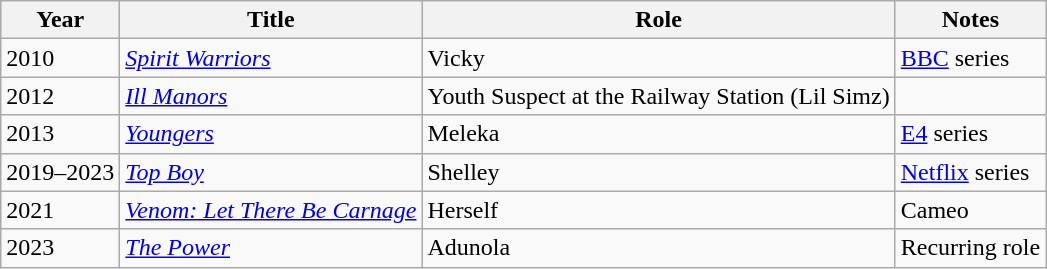<table class="wikitable sortable">
<tr>
<th>Year</th>
<th>Title</th>
<th>Role</th>
<th class="unsortable">Notes</th>
</tr>
<tr>
<td>2010</td>
<td><em><a href='#'>Spirit Warriors</a></em></td>
<td>Vicky</td>
<td><a href='#'>BBC</a> series</td>
</tr>
<tr>
<td>2012</td>
<td><em><a href='#'>Ill Manors</a></em></td>
<td>Youth Suspect at the Railway Station (Lil Simz)</td>
<td></td>
</tr>
<tr>
<td>2013</td>
<td><em><a href='#'>Youngers</a></em></td>
<td>Meleka</td>
<td><a href='#'>E4</a> series</td>
</tr>
<tr>
<td>2019–2023</td>
<td><em><a href='#'>Top Boy</a></em></td>
<td>Shelley</td>
<td><a href='#'>Netflix</a> series</td>
</tr>
<tr>
<td>2021</td>
<td><em><a href='#'>Venom: Let There Be Carnage</a></em></td>
<td>Herself</td>
<td>Cameo</td>
</tr>
<tr>
<td>2023</td>
<td><em><a href='#'>The Power</a></em></td>
<td>Adunola</td>
<td>Recurring role</td>
</tr>
</table>
